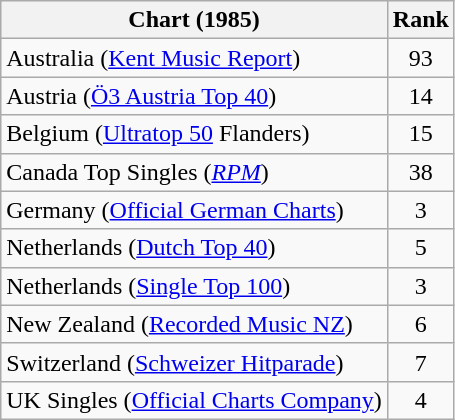<table class="wikitable sortable">
<tr>
<th>Chart (1985)</th>
<th>Rank</th>
</tr>
<tr>
<td>Australia (<a href='#'>Kent Music Report</a>)</td>
<td align="center">93</td>
</tr>
<tr>
<td>Austria (<a href='#'>Ö3 Austria Top 40</a>)</td>
<td align="center">14</td>
</tr>
<tr>
<td>Belgium (<a href='#'>Ultratop 50</a> Flanders)</td>
<td align="center">15</td>
</tr>
<tr>
<td>Canada Top Singles (<em><a href='#'>RPM</a></em>)</td>
<td align="center">38</td>
</tr>
<tr>
<td>Germany (<a href='#'>Official German Charts</a>)</td>
<td align="center">3</td>
</tr>
<tr>
<td>Netherlands (<a href='#'>Dutch Top 40</a>)</td>
<td align="center">5</td>
</tr>
<tr>
<td>Netherlands (<a href='#'>Single Top 100</a>)</td>
<td align="center">3</td>
</tr>
<tr>
<td>New Zealand (<a href='#'>Recorded Music NZ</a>)</td>
<td align="center">6</td>
</tr>
<tr>
<td>Switzerland (<a href='#'>Schweizer Hitparade</a>)</td>
<td align="center">7</td>
</tr>
<tr>
<td>UK Singles (<a href='#'>Official Charts Company</a>)</td>
<td align="center">4</td>
</tr>
</table>
